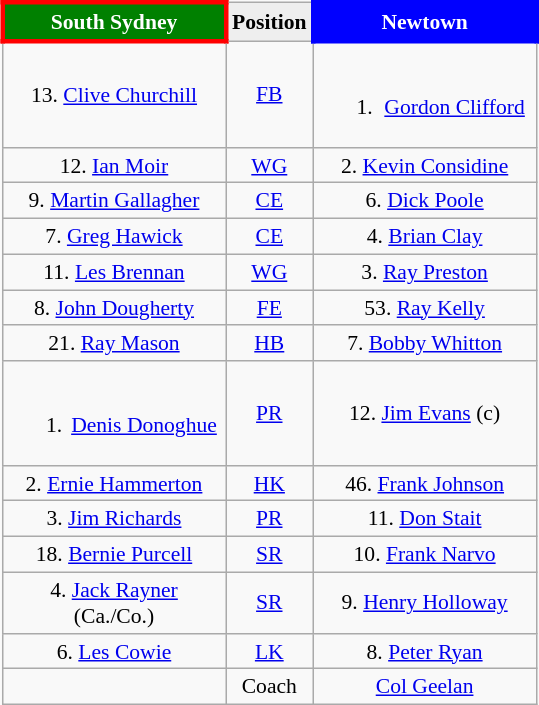<table class="wikitable" style="float:right; font-size:90%; margin-left:1em;">
<tr style="background:#f03;">
<th style="width:140px; border:3px solid red; background: green; color: white">South Sydney</th>
<th style="width:40px; text-align:center; background:#eee; color:black;">Position</th>
<th style="width:140px; border:3px solid blue; background: blue; color: white">Newtown</th>
</tr>
<tr align=center>
<td>13. <a href='#'>Clive Churchill</a></td>
<td><a href='#'>FB</a></td>
<td><br><ol><li><a href='#'>Gordon Clifford</a></li></ol></td>
</tr>
<tr align=center>
<td>12. <a href='#'>Ian Moir</a></td>
<td><a href='#'>WG</a></td>
<td>2. <a href='#'>Kevin Considine</a></td>
</tr>
<tr align=center>
<td>9. <a href='#'>Martin Gallagher</a></td>
<td><a href='#'>CE</a></td>
<td>6. <a href='#'>Dick Poole</a></td>
</tr>
<tr align=center>
<td>7. <a href='#'>Greg Hawick</a></td>
<td><a href='#'>CE</a></td>
<td>4. <a href='#'>Brian Clay</a></td>
</tr>
<tr align=center>
<td>11. <a href='#'>Les Brennan</a></td>
<td><a href='#'>WG</a></td>
<td>3. <a href='#'>Ray Preston</a></td>
</tr>
<tr align=center>
<td>8. <a href='#'>John Dougherty</a></td>
<td><a href='#'>FE</a></td>
<td>53. <a href='#'>Ray Kelly</a></td>
</tr>
<tr align=center>
<td>21. <a href='#'>Ray Mason</a></td>
<td><a href='#'>HB</a></td>
<td>7. <a href='#'>Bobby Whitton</a></td>
</tr>
<tr align=center>
<td><br><ol><li><a href='#'>Denis Donoghue</a></li></ol></td>
<td><a href='#'>PR</a></td>
<td>12. <a href='#'>Jim Evans</a> (c)</td>
</tr>
<tr align=center>
<td>2. <a href='#'>Ernie Hammerton</a></td>
<td><a href='#'>HK</a></td>
<td>46. <a href='#'>Frank Johnson</a></td>
</tr>
<tr align=center>
<td>3. <a href='#'>Jim Richards</a></td>
<td><a href='#'>PR</a></td>
<td>11. <a href='#'>Don Stait</a></td>
</tr>
<tr align=center>
<td>18. <a href='#'>Bernie Purcell</a></td>
<td><a href='#'>SR</a></td>
<td>10. <a href='#'>Frank Narvo</a></td>
</tr>
<tr align=center>
<td>4. <a href='#'>Jack Rayner</a> (Ca./Co.)</td>
<td><a href='#'>SR</a></td>
<td>9. <a href='#'>Henry Holloway</a></td>
</tr>
<tr align=center>
<td>6. <a href='#'>Les Cowie</a></td>
<td><a href='#'>LK</a></td>
<td>8. <a href='#'>Peter Ryan</a></td>
</tr>
<tr align=center>
<td></td>
<td>Coach</td>
<td><a href='#'>Col Geelan</a></td>
</tr>
</table>
